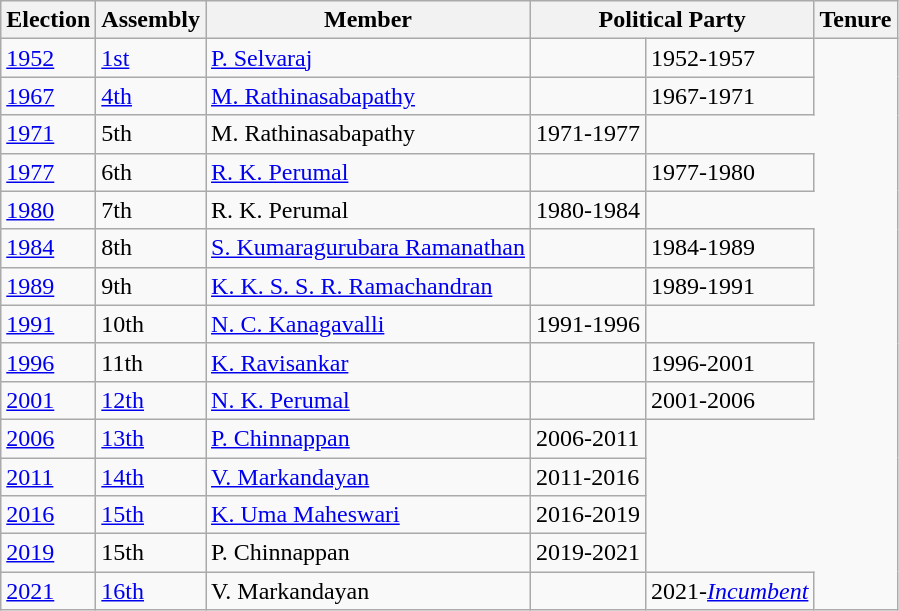<table class="wikitable">
<tr>
<th>Election</th>
<th>Assembly</th>
<th>Member</th>
<th colspan="2">Political Party</th>
<th>Tenure</th>
</tr>
<tr>
<td><a href='#'>1952</a></td>
<td><a href='#'>1st</a></td>
<td><a href='#'>P. Selvaraj</a></td>
<td></td>
<td>1952-1957</td>
</tr>
<tr>
<td><a href='#'>1967</a></td>
<td><a href='#'>4th</a></td>
<td><a href='#'>M. Rathinasabapathy</a></td>
<td></td>
<td>1967-1971</td>
</tr>
<tr>
<td><a href='#'>1971</a></td>
<td>5th</td>
<td>M. Rathinasabapathy</td>
<td>1971-1977</td>
</tr>
<tr>
<td><a href='#'>1977</a></td>
<td>6th</td>
<td><a href='#'>R. K. Perumal</a></td>
<td></td>
<td>1977-1980</td>
</tr>
<tr>
<td><a href='#'>1980</a></td>
<td>7th</td>
<td>R. K. Perumal</td>
<td>1980-1984</td>
</tr>
<tr>
<td><a href='#'>1984</a></td>
<td>8th</td>
<td><a href='#'>S. Kumaragurubara Ramanathan</a></td>
<td></td>
<td>1984-1989</td>
</tr>
<tr>
<td><a href='#'>1989</a></td>
<td>9th</td>
<td><a href='#'>K. K. S. S. R. Ramachandran</a></td>
<td></td>
<td>1989-1991</td>
</tr>
<tr>
<td><a href='#'>1991</a></td>
<td>10th</td>
<td><a href='#'>N. C. Kanagavalli</a></td>
<td>1991-1996</td>
</tr>
<tr>
<td><a href='#'>1996</a></td>
<td>11th</td>
<td><a href='#'>K. Ravisankar</a></td>
<td></td>
<td>1996-2001</td>
</tr>
<tr>
<td><a href='#'>2001</a></td>
<td><a href='#'>12th</a></td>
<td><a href='#'>N. K. Perumal</a></td>
<td></td>
<td>2001-2006</td>
</tr>
<tr>
<td><a href='#'>2006</a></td>
<td><a href='#'>13th</a></td>
<td><a href='#'>P. Chinnappan</a></td>
<td>2006-2011</td>
</tr>
<tr>
<td><a href='#'>2011</a></td>
<td><a href='#'>14th</a></td>
<td><a href='#'>V. Markandayan</a></td>
<td>2011-2016</td>
</tr>
<tr>
<td><a href='#'>2016</a></td>
<td><a href='#'>15th</a></td>
<td><a href='#'>K. Uma Maheswari</a></td>
<td>2016-2019</td>
</tr>
<tr>
<td><a href='#'>2019</a></td>
<td>15th</td>
<td>P. Chinnappan</td>
<td>2019-2021</td>
</tr>
<tr>
<td><a href='#'>2021</a></td>
<td><a href='#'>16th</a></td>
<td>V. Markandayan</td>
<td></td>
<td>2021-<em><a href='#'>Incumbent</a></em></td>
</tr>
</table>
